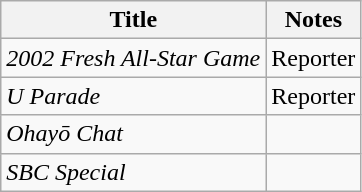<table class="wikitable">
<tr>
<th>Title</th>
<th>Notes</th>
</tr>
<tr>
<td><em>2002 Fresh All-Star Game</em></td>
<td>Reporter</td>
</tr>
<tr>
<td><em>U Parade</em></td>
<td>Reporter</td>
</tr>
<tr>
<td><em>Ohayō Chat</em></td>
<td></td>
</tr>
<tr>
<td><em>SBC Special</em></td>
<td></td>
</tr>
</table>
